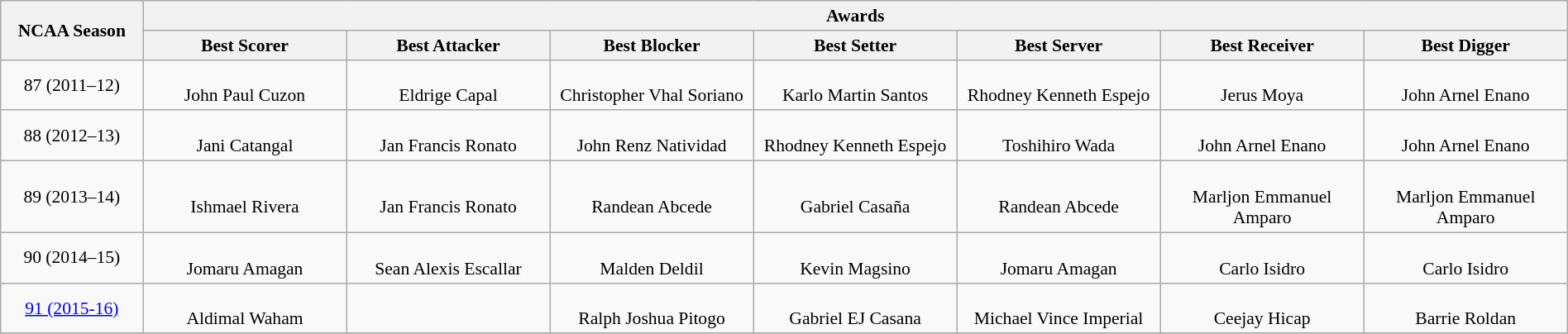<table class="wikitable" width=100% style="font-size:90%; text-align:center;">
<tr>
<th width=7% rowspan=2>NCAA Season</th>
<th colspan=10>Awards</th>
</tr>
<tr>
<th width=10%>Best Scorer</th>
<th width=10%>Best Attacker</th>
<th width=10%>Best Blocker</th>
<th width=10%>Best Setter</th>
<th width=10%>Best Server</th>
<th width=10%>Best Receiver</th>
<th width=10%>Best Digger</th>
</tr>
<tr>
<td>87 (2011–12)</td>
<td><br>John Paul Cuzon</td>
<td><br>Eldrige Capal</td>
<td><br>Christopher Vhal Soriano</td>
<td><br>Karlo Martin Santos</td>
<td><br>Rhodney Kenneth Espejo</td>
<td><br>Jerus Moya</td>
<td><br>John Arnel Enano</td>
</tr>
<tr>
<td>88 (2012–13)</td>
<td><br>Jani Catangal</td>
<td><br>Jan Francis Ronato</td>
<td><br>John Renz Natividad</td>
<td><br>Rhodney Kenneth Espejo</td>
<td><br>Toshihiro Wada</td>
<td><br>John Arnel Enano</td>
<td><br>John Arnel Enano</td>
</tr>
<tr>
<td>89 (2013–14)</td>
<td><br>Ishmael Rivera</td>
<td><br>Jan Francis Ronato</td>
<td><br>Randean Abcede</td>
<td><br>Gabriel Casaña</td>
<td><br>Randean Abcede</td>
<td><br>Marljon Emmanuel Amparo</td>
<td><br>Marljon Emmanuel Amparo</td>
</tr>
<tr>
<td>90 (2014–15)</td>
<td><br>Jomaru Amagan</td>
<td><br>Sean Alexis Escallar</td>
<td><br>Malden Deldil</td>
<td><br>Kevin Magsino</td>
<td><br>Jomaru Amagan</td>
<td><br>Carlo Isidro</td>
<td><br>Carlo Isidro</td>
</tr>
<tr>
<td><a href='#'>91 (2015-16)</a></td>
<td><br>Aldimal Waham</td>
<td></td>
<td><br>Ralph Joshua Pitogo</td>
<td><br>Gabriel EJ Casana</td>
<td><br>Michael Vince Imperial</td>
<td><br>Ceejay Hicap</td>
<td><br>Barrie Roldan</td>
</tr>
<tr>
</tr>
</table>
